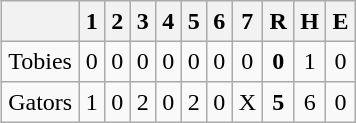<table align = right border="2" cellpadding="4" cellspacing="0" style="margin: 1em 1em 1em 1em; background: #F9F9F9; border: 1px #aaa solid; border-collapse: collapse;">
<tr align=center style="background: #F2F2F2;">
<th></th>
<th>1</th>
<th>2</th>
<th>3</th>
<th>4</th>
<th>5</th>
<th>6</th>
<th>7</th>
<th>R</th>
<th>H</th>
<th>E</th>
</tr>
<tr align=center>
<td>Tobies</td>
<td>0</td>
<td>0</td>
<td>0</td>
<td>0</td>
<td>0</td>
<td>0</td>
<td>0</td>
<td><strong>0</strong></td>
<td>1</td>
<td>0</td>
</tr>
<tr align=center>
<td>Gators</td>
<td>1</td>
<td>0</td>
<td>2</td>
<td>0</td>
<td>2</td>
<td>0</td>
<td>X</td>
<td><strong>5</strong></td>
<td>6</td>
<td>0</td>
</tr>
</table>
